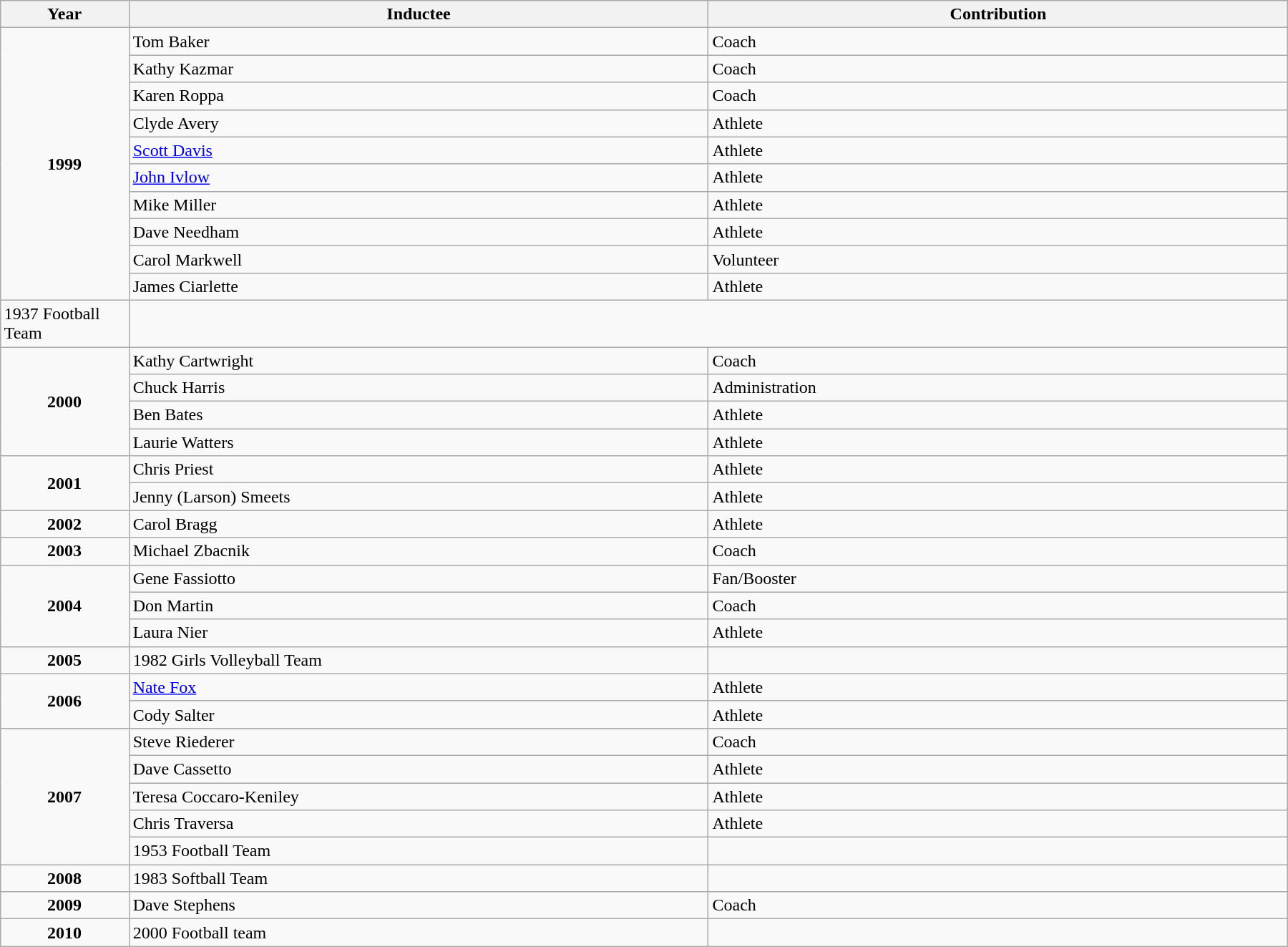<table class="wikitable" style="width:95%; margin:auto;">
<tr>
<th style="width:10%;">Year</th>
<th style="width:45%;">Inductee</th>
<th style="width:45%;">Contribution</th>
</tr>
<tr>
<td rowspan="10" style="text-align:center;"><strong>1999</strong></td>
<td>Tom Baker</td>
<td>Coach</td>
</tr>
<tr>
<td>Kathy Kazmar</td>
<td>Coach</td>
</tr>
<tr>
<td>Karen Roppa</td>
<td>Coach</td>
</tr>
<tr>
<td>Clyde Avery</td>
<td>Athlete</td>
</tr>
<tr>
<td><a href='#'>Scott Davis</a></td>
<td>Athlete</td>
</tr>
<tr>
<td><a href='#'>John Ivlow</a></td>
<td>Athlete</td>
</tr>
<tr>
<td>Mike Miller</td>
<td>Athlete</td>
</tr>
<tr>
<td>Dave Needham</td>
<td>Athlete</td>
</tr>
<tr>
<td>Carol Markwell</td>
<td>Volunteer</td>
</tr>
<tr>
<td>James Ciarlette</td>
<td>Athlete</td>
</tr>
<tr>
<td>1937 Football Team</td>
</tr>
<tr>
<td rowspan="4" style="text-align:center;"><strong>2000</strong></td>
<td>Kathy Cartwright</td>
<td>Coach</td>
</tr>
<tr>
<td>Chuck Harris</td>
<td>Administration</td>
</tr>
<tr>
<td>Ben Bates</td>
<td>Athlete</td>
</tr>
<tr>
<td>Laurie Watters</td>
<td>Athlete</td>
</tr>
<tr>
<td rowspan="2" style="text-align:center;"><strong>2001</strong></td>
<td>Chris Priest</td>
<td>Athlete</td>
</tr>
<tr>
<td>Jenny (Larson) Smeets</td>
<td>Athlete</td>
</tr>
<tr>
<td style="text-align:center;"><strong>2002</strong></td>
<td>Carol Bragg</td>
<td>Athlete</td>
</tr>
<tr>
<td style="text-align:center;"><strong>2003</strong></td>
<td>Michael Zbacnik</td>
<td>Coach</td>
</tr>
<tr>
<td rowspan="3" style="text-align:center;"><strong>2004</strong></td>
<td>Gene Fassiotto</td>
<td>Fan/Booster</td>
</tr>
<tr>
<td>Don Martin</td>
<td>Coach</td>
</tr>
<tr>
<td>Laura Nier</td>
<td>Athlete</td>
</tr>
<tr>
<td style="text-align:center;"><strong>2005</strong></td>
<td>1982 Girls Volleyball Team</td>
</tr>
<tr>
<td rowspan="2" style="text-align:center;"><strong>2006</strong></td>
<td><a href='#'>Nate Fox</a></td>
<td>Athlete</td>
</tr>
<tr>
<td>Cody Salter</td>
<td>Athlete</td>
</tr>
<tr>
<td rowspan="5" style="text-align:center;"><strong>2007</strong></td>
<td>Steve Riederer</td>
<td>Coach</td>
</tr>
<tr>
<td>Dave Cassetto</td>
<td>Athlete</td>
</tr>
<tr>
<td>Teresa Coccaro-Keniley</td>
<td>Athlete</td>
</tr>
<tr>
<td>Chris Traversa</td>
<td>Athlete</td>
</tr>
<tr>
<td>1953 Football Team</td>
<td></td>
</tr>
<tr>
<td style="text-align:center;"><strong>2008</strong></td>
<td>1983 Softball Team</td>
</tr>
<tr>
<td style="text-align:center;"><strong>2009</strong></td>
<td>Dave Stephens</td>
<td>Coach</td>
</tr>
<tr>
<td style="text-align:center;"><strong>2010</strong></td>
<td>2000 Football team</td>
</tr>
</table>
